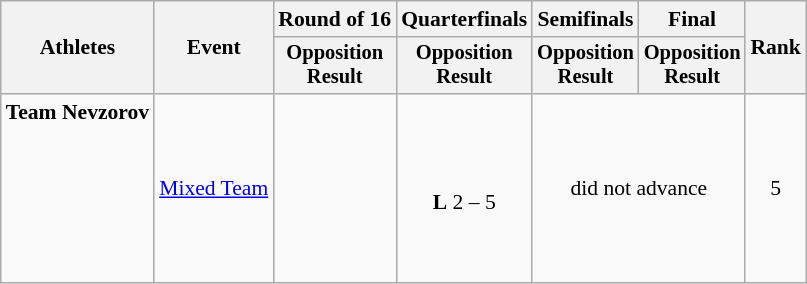<table class="wikitable" style="font-size:90%">
<tr>
<th rowspan="2">Athletes</th>
<th rowspan="2">Event</th>
<th>Round of 16</th>
<th>Quarterfinals</th>
<th>Semifinals</th>
<th>Final</th>
<th rowspan=2>Rank</th>
</tr>
<tr style="font-size:95%">
<th>Opposition<br>Result</th>
<th>Opposition<br>Result</th>
<th>Opposition<br>Result</th>
<th>Opposition<br>Result</th>
</tr>
<tr align=center>
<td align=left><strong>Team Nevzorov</strong><br><br><br><br><br><br><br></td>
<td align=left><a href='#'>Mixed Team</a></td>
<td></td>
<td><br><strong>L</strong> 2 – 5</td>
<td colspan=2>did not advance</td>
<td>5</td>
</tr>
</table>
